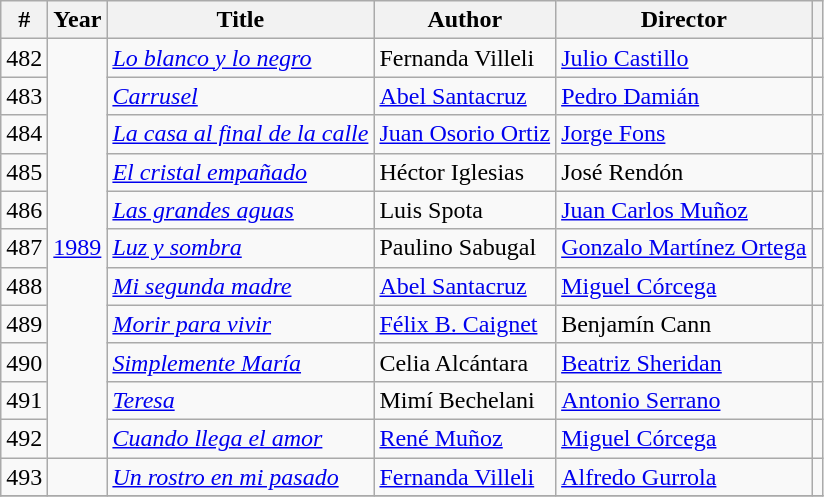<table class="wikitable sortable">
<tr>
<th>#</th>
<th>Year</th>
<th>Title</th>
<th>Author</th>
<th>Director</th>
<th></th>
</tr>
<tr>
<td>482</td>
<td rowspan="11"><a href='#'>1989</a></td>
<td><em><a href='#'>Lo blanco y lo negro</a></em></td>
<td>Fernanda Villeli</td>
<td><a href='#'>Julio Castillo</a></td>
<td></td>
</tr>
<tr>
<td>483</td>
<td><em><a href='#'>Carrusel</a></em></td>
<td><a href='#'>Abel Santacruz</a></td>
<td><a href='#'>Pedro Damián</a></td>
<td></td>
</tr>
<tr>
<td>484</td>
<td><em><a href='#'>La casa al final de la calle</a></em></td>
<td><a href='#'>Juan Osorio Ortiz</a></td>
<td><a href='#'>Jorge Fons</a></td>
<td></td>
</tr>
<tr>
<td>485</td>
<td><em><a href='#'>El cristal empañado</a></em></td>
<td>Héctor Iglesias</td>
<td>José Rendón</td>
<td></td>
</tr>
<tr>
<td>486</td>
<td><em><a href='#'>Las grandes aguas</a></em></td>
<td>Luis Spota</td>
<td><a href='#'>Juan Carlos Muñoz</a></td>
<td></td>
</tr>
<tr>
<td>487</td>
<td><em><a href='#'>Luz y sombra</a></em></td>
<td>Paulino Sabugal</td>
<td><a href='#'>Gonzalo Martínez Ortega</a></td>
<td></td>
</tr>
<tr>
<td>488</td>
<td><em><a href='#'>Mi segunda madre</a></em></td>
<td><a href='#'>Abel Santacruz</a></td>
<td><a href='#'>Miguel Córcega</a></td>
<td></td>
</tr>
<tr>
<td>489</td>
<td><em><a href='#'>Morir para vivir</a></em></td>
<td><a href='#'>Félix B. Caignet</a></td>
<td>Benjamín Cann</td>
<td></td>
</tr>
<tr>
<td>490</td>
<td><em><a href='#'>Simplemente María</a></em></td>
<td>Celia Alcántara</td>
<td><a href='#'>Beatriz Sheridan</a></td>
<td></td>
</tr>
<tr>
<td>491</td>
<td><em><a href='#'>Teresa</a></em></td>
<td>Mimí Bechelani</td>
<td><a href='#'>Antonio Serrano</a></td>
<td></td>
</tr>
<tr>
<td>492</td>
<td><em><a href='#'>Cuando llega el amor</a></em></td>
<td><a href='#'>René Muñoz</a></td>
<td><a href='#'>Miguel Córcega</a></td>
<td></td>
</tr>
<tr>
<td>493</td>
<td></td>
<td><em><a href='#'>Un rostro en mi pasado</a></em></td>
<td><a href='#'>Fernanda Villeli</a></td>
<td><a href='#'>Alfredo Gurrola</a></td>
<td></td>
</tr>
<tr>
</tr>
</table>
